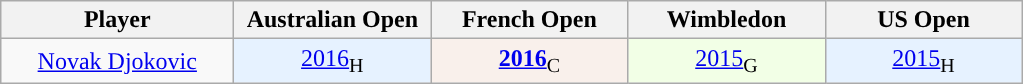<table class="wikitable nowrap col1left" style="text-align:center">
<tr>
<th width=148;>Player</th>
<th width=124;>Australian Open</th>
<th width=124;>French Open</th>
<th width=124;>Wimbledon</th>
<th width=124;>US Open</th>
</tr>
<tr>
<td> <a href='#'>Novak Djokovic</a></td>
<td style="background: #e6f2ff;"><a href='#'>2016</a><sub>H</sub></td>
<td style="background: #f9f0eb;"><strong><a href='#'>2016</a></strong><sub>C</sub></td>
<td style="background: #f2ffe6;"><a href='#'>2015</a><sub>G</sub></td>
<td style="background: #e6f2ff;"><a href='#'>2015</a><sub>H</sub></td>
</tr>
</table>
